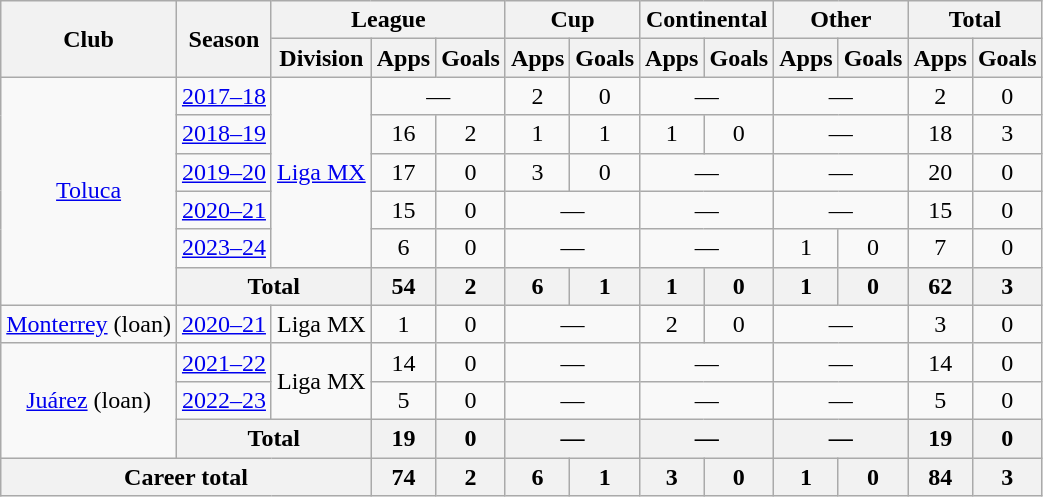<table class="wikitable" style="text-align:center">
<tr>
<th rowspan="2">Club</th>
<th rowspan="2">Season</th>
<th colspan="3">League</th>
<th colspan="2">Cup</th>
<th colspan="2">Continental</th>
<th colspan="2">Other</th>
<th colspan="2">Total</th>
</tr>
<tr>
<th>Division</th>
<th>Apps</th>
<th>Goals</th>
<th>Apps</th>
<th>Goals</th>
<th>Apps</th>
<th>Goals</th>
<th>Apps</th>
<th>Goals</th>
<th>Apps</th>
<th>Goals</th>
</tr>
<tr>
<td rowspan="6"><a href='#'>Toluca</a></td>
<td><a href='#'>2017–18</a></td>
<td rowspan="5"><a href='#'>Liga MX</a></td>
<td colspan=2>—</td>
<td>2</td>
<td>0</td>
<td colspan=2>—</td>
<td colspan=2>—</td>
<td>2</td>
<td>0</td>
</tr>
<tr>
<td><a href='#'>2018–19</a></td>
<td>16</td>
<td>2</td>
<td>1</td>
<td>1</td>
<td>1</td>
<td>0</td>
<td colspan=2>—</td>
<td>18</td>
<td>3</td>
</tr>
<tr>
<td><a href='#'>2019–20</a></td>
<td>17</td>
<td>0</td>
<td>3</td>
<td>0</td>
<td colspan=2>—</td>
<td colspan=2>—</td>
<td>20</td>
<td>0</td>
</tr>
<tr>
<td><a href='#'>2020–21</a></td>
<td>15</td>
<td>0</td>
<td colspan=2>—</td>
<td colspan=2>—</td>
<td colspan=2>—</td>
<td>15</td>
<td>0</td>
</tr>
<tr>
<td><a href='#'>2023–24</a></td>
<td>6</td>
<td>0</td>
<td colspan=2>—</td>
<td colspan=2>—</td>
<td>1</td>
<td>0</td>
<td>7</td>
<td>0</td>
</tr>
<tr>
<th colspan="2">Total</th>
<th>54</th>
<th>2</th>
<th>6</th>
<th>1</th>
<th>1</th>
<th>0</th>
<th>1</th>
<th>0</th>
<th>62</th>
<th>3</th>
</tr>
<tr>
<td><a href='#'>Monterrey</a> (loan)</td>
<td><a href='#'>2020–21</a></td>
<td>Liga MX</td>
<td>1</td>
<td>0</td>
<td colspan=2>—</td>
<td>2</td>
<td>0</td>
<td colspan=2>—</td>
<td>3</td>
<td>0</td>
</tr>
<tr>
<td rowspan="3"><a href='#'>Juárez</a> (loan)</td>
<td><a href='#'>2021–22</a></td>
<td rowspan="2">Liga MX</td>
<td>14</td>
<td>0</td>
<td colspan=2>—</td>
<td colspan=2>—</td>
<td colspan=2>—</td>
<td>14</td>
<td>0</td>
</tr>
<tr>
<td><a href='#'>2022–23</a></td>
<td>5</td>
<td>0</td>
<td colspan=2>—</td>
<td colspan=2>—</td>
<td colspan=2>—</td>
<td>5</td>
<td>0</td>
</tr>
<tr>
<th colspan="2">Total</th>
<th>19</th>
<th>0</th>
<th colspan=2>—</th>
<th colspan=2>—</th>
<th colspan=2>—</th>
<th>19</th>
<th>0</th>
</tr>
<tr>
<th colspan="3">Career total</th>
<th>74</th>
<th>2</th>
<th>6</th>
<th>1</th>
<th>3</th>
<th>0</th>
<th>1</th>
<th>0</th>
<th>84</th>
<th>3</th>
</tr>
</table>
